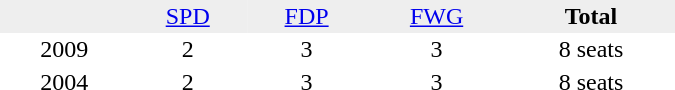<table border="0" cellpadding="2" cellspacing="0" width="450">
<tr bgcolor="#eeeeee" align="center">
<td></td>
<td><a href='#'>SPD</a></td>
<td><a href='#'>FDP</a></td>
<td><a href='#'>FWG</a></td>
<td><strong>Total</strong></td>
</tr>
<tr align="center">
<td>2009</td>
<td>2</td>
<td>3</td>
<td>3</td>
<td>8 seats</td>
</tr>
<tr align="center">
<td>2004</td>
<td>2</td>
<td>3</td>
<td>3</td>
<td>8 seats</td>
</tr>
</table>
